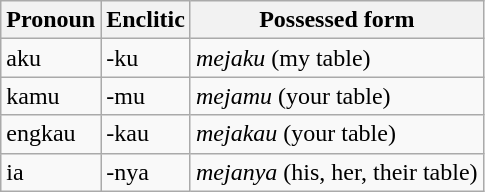<table class="wikitable">
<tr>
<th>Pronoun</th>
<th>Enclitic</th>
<th>Possessed form</th>
</tr>
<tr>
<td>aku</td>
<td>-ku</td>
<td><em>mejaku</em> (my table)</td>
</tr>
<tr>
<td>kamu</td>
<td>-mu</td>
<td><em>mejamu</em> (your table)</td>
</tr>
<tr>
<td>engkau</td>
<td>-kau</td>
<td><em>mejakau</em> (your table)</td>
</tr>
<tr>
<td>ia</td>
<td>-nya</td>
<td><em>mejanya</em> (his, her, their table)</td>
</tr>
</table>
